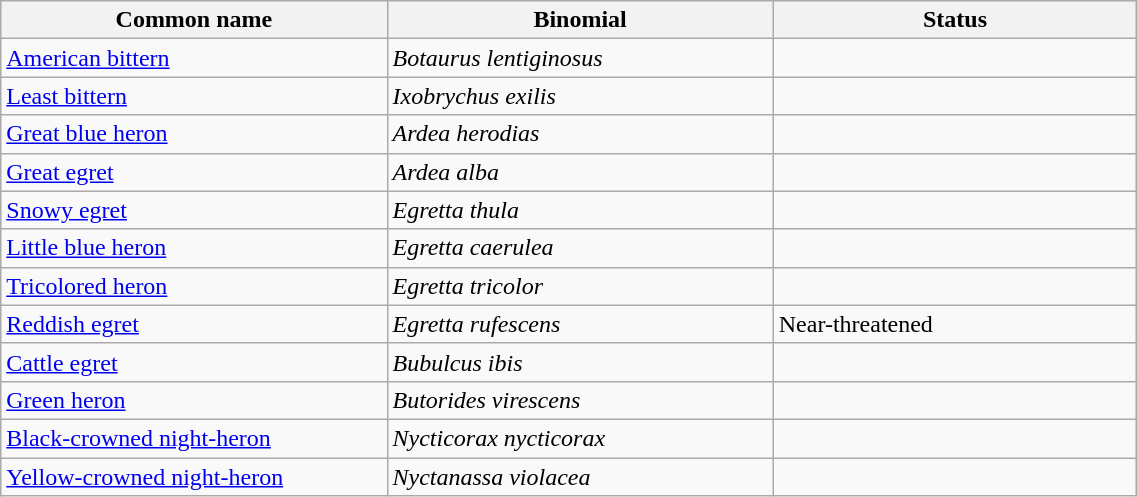<table width=60% class="wikitable">
<tr>
<th width=34%>Common name</th>
<th width=34%>Binomial</th>
<th width=32%>Status</th>
</tr>
<tr>
<td><a href='#'>American bittern</a></td>
<td><em>Botaurus lentiginosus</em></td>
<td></td>
</tr>
<tr>
<td><a href='#'>Least bittern</a></td>
<td><em>Ixobrychus exilis</em></td>
<td></td>
</tr>
<tr>
<td><a href='#'>Great blue heron</a></td>
<td><em>Ardea herodias</em></td>
<td></td>
</tr>
<tr>
<td><a href='#'>Great egret</a></td>
<td><em>Ardea alba</em></td>
<td></td>
</tr>
<tr>
<td><a href='#'>Snowy egret</a></td>
<td><em>Egretta thula</em></td>
<td></td>
</tr>
<tr>
<td><a href='#'>Little blue heron</a></td>
<td><em>Egretta caerulea</em></td>
<td></td>
</tr>
<tr>
<td><a href='#'>Tricolored heron</a></td>
<td><em>Egretta tricolor</em></td>
<td></td>
</tr>
<tr>
<td><a href='#'>Reddish egret</a></td>
<td><em>Egretta rufescens</em></td>
<td>Near-threatened</td>
</tr>
<tr>
<td><a href='#'>Cattle egret</a></td>
<td><em>Bubulcus ibis</em></td>
<td></td>
</tr>
<tr>
<td><a href='#'>Green heron</a></td>
<td><em>Butorides virescens</em></td>
<td></td>
</tr>
<tr>
<td><a href='#'>Black-crowned night-heron</a></td>
<td><em>Nycticorax nycticorax</em></td>
<td></td>
</tr>
<tr>
<td><a href='#'>Yellow-crowned night-heron</a></td>
<td><em>Nyctanassa violacea</em></td>
<td></td>
</tr>
</table>
